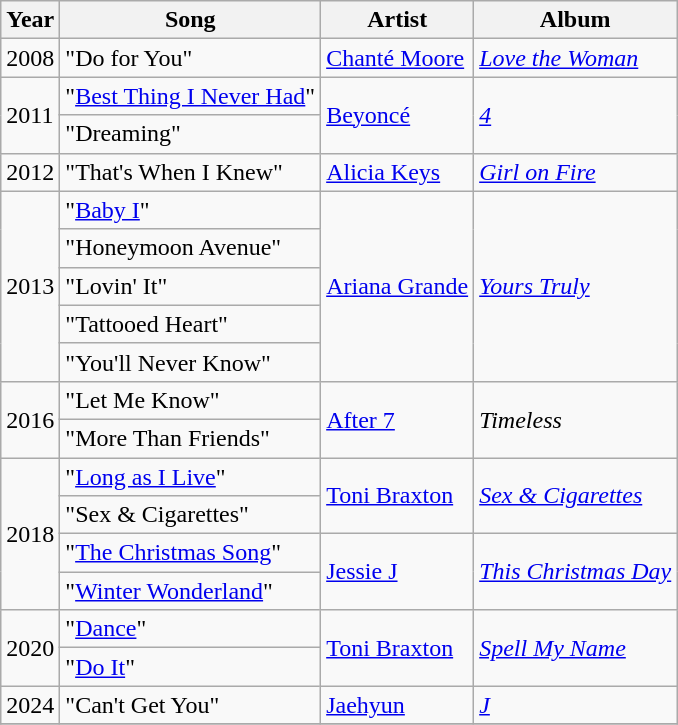<table class="wikitable">
<tr>
<th align="center">Year</th>
<th align="center">Song</th>
<th align="center">Artist</th>
<th align="center">Album</th>
</tr>
<tr>
<td rowspan="1">2008</td>
<td>"Do for You"</td>
<td><a href='#'>Chanté Moore</a></td>
<td><em><a href='#'>Love the Woman</a></em></td>
</tr>
<tr>
<td rowspan="2">2011</td>
<td>"<a href='#'>Best Thing I Never Had</a>"</td>
<td rowspan="2"><a href='#'>Beyoncé</a></td>
<td rowspan="2"><em><a href='#'>4</a></em></td>
</tr>
<tr>
<td>"Dreaming"</td>
</tr>
<tr>
<td rowspan="1">2012</td>
<td>"That's When I Knew"</td>
<td><a href='#'>Alicia Keys</a></td>
<td><em><a href='#'>Girl on Fire</a></em></td>
</tr>
<tr>
<td rowspan="5">2013</td>
<td>"<a href='#'>Baby I</a>"</td>
<td rowspan="5"><a href='#'>Ariana Grande</a></td>
<td rowspan="5"><em><a href='#'>Yours Truly</a></em></td>
</tr>
<tr>
<td>"Honeymoon Avenue"</td>
</tr>
<tr>
<td>"Lovin' It"</td>
</tr>
<tr>
<td>"Tattooed Heart"</td>
</tr>
<tr>
<td>"You'll Never Know"</td>
</tr>
<tr>
<td rowspan="2">2016</td>
<td>"Let Me Know"</td>
<td rowspan="2"><a href='#'>After 7</a></td>
<td rowspan="2"><em>Timeless</em></td>
</tr>
<tr>
<td>"More Than Friends"</td>
</tr>
<tr>
<td rowspan="4">2018</td>
<td>"<a href='#'>Long as I Live</a>"</td>
<td rowspan="2"><a href='#'>Toni Braxton</a></td>
<td rowspan="2"><em><a href='#'>Sex & Cigarettes</a></em></td>
</tr>
<tr>
<td>"Sex & Cigarettes"</td>
</tr>
<tr>
<td>"<a href='#'>The Christmas Song</a>"</td>
<td rowspan="2"><a href='#'>Jessie J</a></td>
<td rowspan="2"><em><a href='#'>This Christmas Day</a></em></td>
</tr>
<tr>
<td>"<a href='#'>Winter Wonderland</a>"</td>
</tr>
<tr>
<td rowspan="2">2020</td>
<td>"<a href='#'>Dance</a>"</td>
<td rowspan="2"><a href='#'>Toni Braxton</a></td>
<td rowspan="2"><em><a href='#'>Spell My Name</a></em></td>
</tr>
<tr>
<td>"<a href='#'>Do It</a>"</td>
</tr>
<tr>
<td rowspan=“1”>2024</td>
<td>"Can't Get You"</td>
<td><a href='#'>Jaehyun</a></td>
<td><em><a href='#'>J</a></em></td>
</tr>
<tr>
</tr>
</table>
